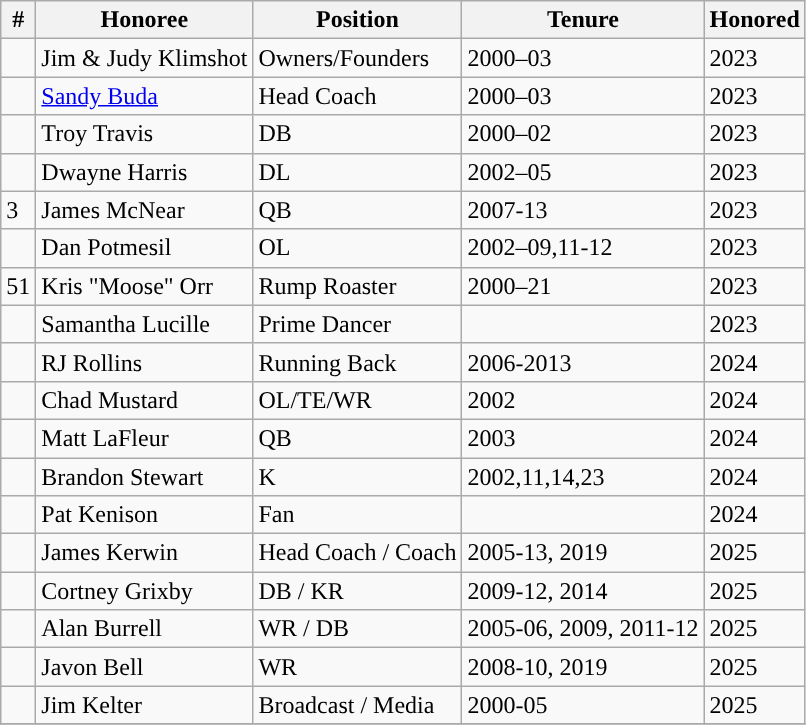<table class="wikitable">
<tr>
<th>#</th>
<th>Honoree</th>
<th>Position</th>
<th>Tenure</th>
<th>Honored</th>
</tr>
<tr>
<td></td>
<td>Jim & Judy Klimshot</td>
<td>Owners/Founders</td>
<td>2000–03</td>
<td>2023</td>
</tr>
<tr>
<td></td>
<td><a href='#'>Sandy Buda</a></td>
<td>Head Coach</td>
<td>2000–03</td>
<td>2023</td>
</tr>
<tr>
<td></td>
<td>Troy Travis</td>
<td>DB</td>
<td>2000–02</td>
<td>2023</td>
</tr>
<tr>
<td></td>
<td>Dwayne Harris</td>
<td>DL</td>
<td>2002–05</td>
<td>2023</td>
</tr>
<tr>
<td>3</td>
<td>James McNear</td>
<td>QB</td>
<td>2007-13</td>
<td>2023</td>
</tr>
<tr>
<td></td>
<td>Dan Potmesil</td>
<td>OL</td>
<td>2002–09,11-12</td>
<td>2023</td>
</tr>
<tr>
<td>51</td>
<td>Kris "Moose" Orr</td>
<td>Rump Roaster</td>
<td>2000–21</td>
<td>2023</td>
</tr>
<tr>
<td></td>
<td>Samantha Lucille</td>
<td>Prime Dancer</td>
<td></td>
<td>2023</td>
</tr>
<tr>
<td></td>
<td>RJ Rollins</td>
<td>Running Back</td>
<td>2006-2013</td>
<td>2024</td>
</tr>
<tr>
<td></td>
<td>Chad Mustard</td>
<td>OL/TE/WR</td>
<td>2002</td>
<td>2024</td>
</tr>
<tr>
<td></td>
<td>Matt LaFleur</td>
<td>QB</td>
<td>2003</td>
<td>2024</td>
</tr>
<tr>
<td></td>
<td>Brandon Stewart</td>
<td>K</td>
<td>2002,11,14,23</td>
<td>2024</td>
</tr>
<tr>
<td></td>
<td>Pat Kenison</td>
<td>Fan</td>
<td></td>
<td>2024</td>
</tr>
<tr>
<td></td>
<td>James Kerwin</td>
<td>Head Coach / Coach</td>
<td>2005-13, 2019</td>
<td>2025</td>
</tr>
<tr>
<td></td>
<td>Cortney Grixby</td>
<td>DB / KR</td>
<td>2009-12, 2014</td>
<td>2025</td>
</tr>
<tr>
<td></td>
<td>Alan Burrell</td>
<td>WR / DB</td>
<td>2005-06, 2009, 2011-12</td>
<td>2025</td>
</tr>
<tr>
<td></td>
<td>Javon Bell</td>
<td>WR</td>
<td>2008-10, 2019</td>
<td>2025</td>
</tr>
<tr>
<td></td>
<td>Jim Kelter</td>
<td>Broadcast / Media</td>
<td>2000-05</td>
<td>2025</td>
</tr>
<tr>
</tr>
</table>
